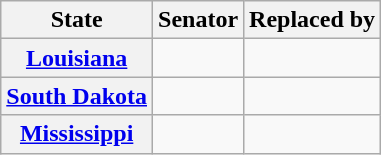<table class="wikitable sortable plainrowheaders">
<tr>
<th scope="col">State</th>
<th scope="col">Senator</th>
<th scope="col">Replaced by</th>
</tr>
<tr>
<th><a href='#'>Louisiana</a></th>
<td></td>
<td></td>
</tr>
<tr>
<th><a href='#'>South Dakota</a></th>
<td></td>
<td></td>
</tr>
<tr>
<th><a href='#'>Mississippi</a></th>
<td></td>
<td></td>
</tr>
</table>
